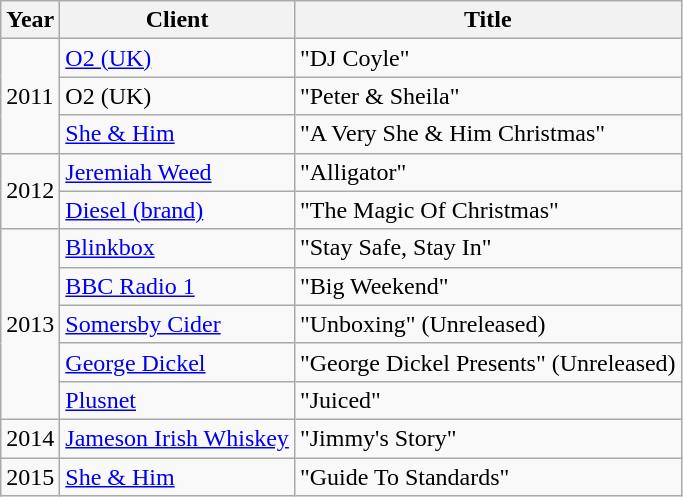<table class="wikitable">
<tr>
<th>Year</th>
<th>Client</th>
<th>Title</th>
</tr>
<tr>
<td rowspan="3">2011</td>
<td><a href='#'>O2 (UK)</a></td>
<td>"DJ Coyle"</td>
</tr>
<tr>
<td>O2 (UK)</td>
<td>"Peter & Sheila"</td>
</tr>
<tr>
<td><a href='#'>She & Him</a></td>
<td>"A Very She & Him Christmas"</td>
</tr>
<tr>
<td rowspan="2">2012</td>
<td><a href='#'>Jeremiah Weed</a></td>
<td>"Alligator"</td>
</tr>
<tr>
<td><a href='#'>Diesel (brand)</a></td>
<td>"The Magic Of Christmas"</td>
</tr>
<tr>
<td rowspan="5">2013</td>
<td><a href='#'>Blinkbox</a></td>
<td>"Stay Safe, Stay In"</td>
</tr>
<tr>
<td><a href='#'>BBC Radio 1</a></td>
<td>"Big Weekend"</td>
</tr>
<tr>
<td><a href='#'>Somersby Cider</a></td>
<td>"Unboxing" (Unreleased)</td>
</tr>
<tr>
<td><a href='#'>George Dickel</a></td>
<td>"George Dickel Presents" (Unreleased)</td>
</tr>
<tr>
<td><a href='#'>Plusnet</a></td>
<td>"Juiced"</td>
</tr>
<tr>
<td rowspan="1">2014</td>
<td><a href='#'>Jameson Irish Whiskey</a></td>
<td>"Jimmy's Story"</td>
</tr>
<tr>
<td rowspan="1">2015</td>
<td><a href='#'>She & Him</a></td>
<td>"Guide To Standards"</td>
</tr>
</table>
